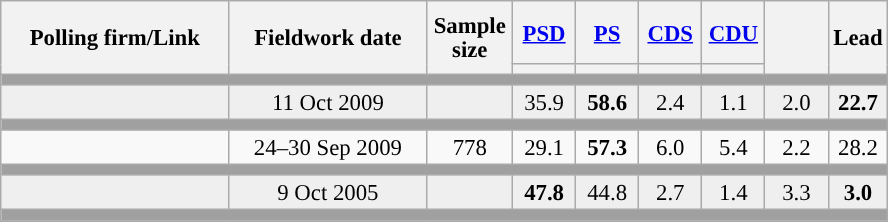<table class="wikitable collapsible sortable" style="text-align:center; font-size:95%; line-height:16px;">
<tr style="height:42px;">
<th style="width:145px;" rowspan="2">Polling firm/Link</th>
<th style="width:125px;" rowspan="2">Fieldwork date</th>
<th class="unsortable" style="width:50px;" rowspan="2">Sample size</th>
<th class="unsortable" style="width:35px;"><a href='#'>PSD</a></th>
<th class="unsortable" style="width:35px;"><a href='#'>PS</a></th>
<th class="unsortable" style="width:35px;"><a href='#'>CDS</a></th>
<th class="unsortable" style="width:35px;"><a href='#'>CDU</a></th>
<th class="unsortable" style="width:35px;" rowspan="2"></th>
<th class="unsortable" style="width:30px;" rowspan="2">Lead</th>
</tr>
<tr>
<th class="unsortable" style="color:inherit;background:"></th>
<th class="unsortable" style="color:inherit;background:"></th>
<th class="unsortable" style="color:inherit;background:"></th>
<th class="unsortable" style="color:inherit;background:"></th>
</tr>
<tr>
<td colspan="10" style="background:#A0A0A0"></td>
</tr>
<tr style="background:#EFEFEF;">
<td><strong></strong></td>
<td data-sort-value="2019-10-06">11 Oct 2009</td>
<td></td>
<td>35.9<br></td>
<td><strong>58.6</strong><br></td>
<td>2.4<br></td>
<td>1.1<br></td>
<td>2.0</td>
<td style="background:"><strong>22.7</strong></td>
</tr>
<tr>
<td colspan="10" style="background:#A0A0A0"></td>
</tr>
<tr>
<td align="center"></td>
<td align="center">24–30 Sep 2009</td>
<td>778</td>
<td align="center">29.1<br></td>
<td align="center" ><strong>57.3</strong><br></td>
<td align="center">6.0<br></td>
<td align="center">5.4<br></td>
<td align="center">2.2</td>
<td style="background:">28.2</td>
</tr>
<tr>
<td colspan="10" style="background:#A0A0A0"></td>
</tr>
<tr style="background:#EFEFEF;">
<td><strong></strong></td>
<td data-sort-value="2019-10-06">9 Oct 2005</td>
<td></td>
<td><strong>47.8</strong><br></td>
<td>44.8<br></td>
<td>2.7<br></td>
<td>1.4<br></td>
<td>3.3<br></td>
<td style="background:"><strong>3.0</strong></td>
</tr>
<tr>
<td colspan="10" style="background:#A0A0A0"></td>
</tr>
<tr>
</tr>
</table>
